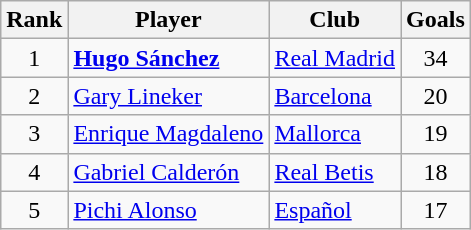<table class="wikitable">
<tr>
<th>Rank</th>
<th>Player</th>
<th>Club</th>
<th>Goals</th>
</tr>
<tr>
<td align=center>1</td>
<td> <strong><a href='#'>Hugo Sánchez</a></strong></td>
<td><a href='#'>Real Madrid</a></td>
<td align=center>34</td>
</tr>
<tr>
<td align=center>2</td>
<td> <a href='#'>Gary Lineker</a></td>
<td><a href='#'>Barcelona</a></td>
<td align=center>20</td>
</tr>
<tr>
<td align=center>3</td>
<td> <a href='#'>Enrique Magdaleno</a></td>
<td><a href='#'>Mallorca</a></td>
<td align=center>19</td>
</tr>
<tr>
<td align=center>4</td>
<td> <a href='#'>Gabriel Calderón</a></td>
<td><a href='#'>Real Betis</a></td>
<td align=center>18</td>
</tr>
<tr>
<td align=center>5</td>
<td> <a href='#'>Pichi Alonso</a></td>
<td><a href='#'>Español</a></td>
<td align=center>17</td>
</tr>
</table>
